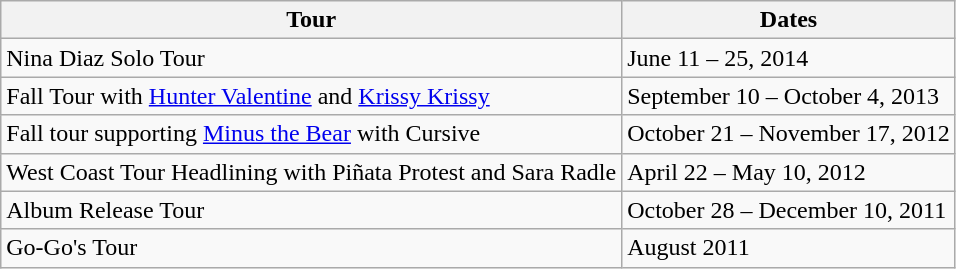<table class="wikitable">
<tr>
<th>Tour</th>
<th>Dates</th>
</tr>
<tr>
<td>Nina Diaz Solo Tour</td>
<td>June 11 – 25, 2014</td>
</tr>
<tr>
<td>Fall Tour with <a href='#'>Hunter Valentine</a> and <a href='#'>Krissy Krissy</a></td>
<td>September 10 – October 4, 2013</td>
</tr>
<tr>
<td>Fall tour supporting <a href='#'>Minus the Bear</a> with Cursive</td>
<td>October 21 – November 17, 2012</td>
</tr>
<tr>
<td>West Coast Tour Headlining with Piñata Protest and Sara Radle</td>
<td>April 22 – May 10, 2012</td>
</tr>
<tr>
<td>Album Release Tour</td>
<td>October 28 – December 10, 2011</td>
</tr>
<tr>
<td>Go-Go's Tour</td>
<td>August 2011</td>
</tr>
</table>
